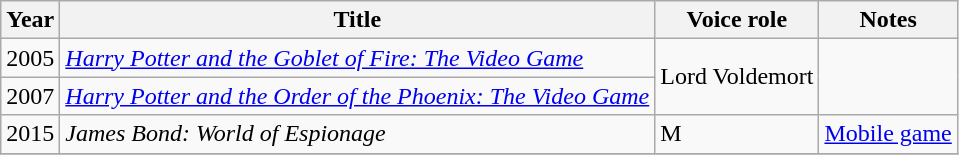<table class="wikitable sortable">
<tr>
<th>Year</th>
<th>Title</th>
<th>Voice role</th>
<th>Notes</th>
</tr>
<tr>
<td>2005</td>
<td><em><a href='#'>Harry Potter and the Goblet of Fire: The Video Game</a></em></td>
<td rowspan="2">Lord Voldemort</td>
<td rowspan="2"></td>
</tr>
<tr>
<td>2007</td>
<td><em><a href='#'>Harry Potter and the Order of the Phoenix: The Video Game</a></em></td>
</tr>
<tr>
<td>2015</td>
<td><em>James Bond: World of Espionage</em></td>
<td>M</td>
<td><a href='#'>Mobile game</a></td>
</tr>
<tr>
</tr>
</table>
